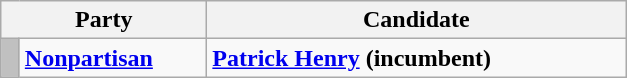<table class=wikitable>
<tr>
<th colspan=2 style="width: 130px">Party</th>
<th style="width: 17em">Candidate</th>
</tr>
<tr>
<td style="background-color:#C0C0C0; width:5px;"></td>
<td><strong><a href='#'>Nonpartisan</a></strong></td>
<td><strong><a href='#'>Patrick Henry</a> (incumbent)</strong></td>
</tr>
</table>
